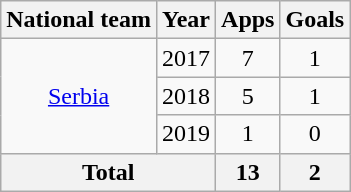<table class="wikitable" style="text-align:center">
<tr>
<th>National team</th>
<th>Year</th>
<th>Apps</th>
<th>Goals</th>
</tr>
<tr>
<td rowspan="3"><a href='#'>Serbia</a></td>
<td>2017</td>
<td>7</td>
<td>1</td>
</tr>
<tr>
<td>2018</td>
<td>5</td>
<td>1</td>
</tr>
<tr>
<td>2019</td>
<td>1</td>
<td>0</td>
</tr>
<tr>
<th colspan="2">Total</th>
<th>13</th>
<th>2</th>
</tr>
</table>
